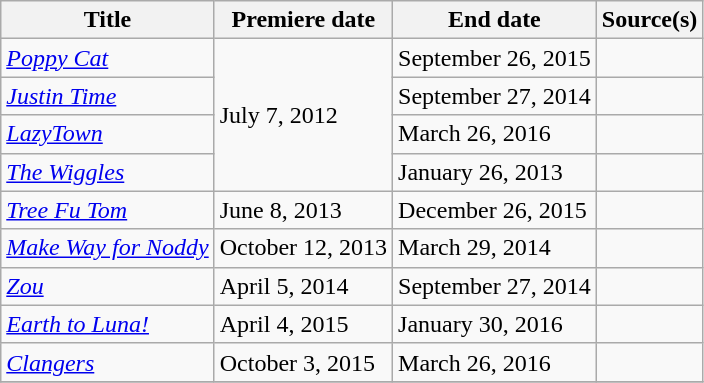<table class="wikitable sortable">
<tr>
<th>Title</th>
<th>Premiere date</th>
<th>End date</th>
<th>Source(s)</th>
</tr>
<tr>
<td><em><a href='#'>Poppy Cat</a></em></td>
<td rowspan=4>July 7, 2012</td>
<td>September 26, 2015</td>
<td></td>
</tr>
<tr>
<td><em><a href='#'>Justin Time</a></em></td>
<td>September 27, 2014</td>
<td></td>
</tr>
<tr>
<td><em><a href='#'>LazyTown</a></em></td>
<td>March 26, 2016</td>
<td></td>
</tr>
<tr>
<td><em><a href='#'>The Wiggles</a></em></td>
<td>January 26, 2013</td>
<td></td>
</tr>
<tr>
<td><em><a href='#'>Tree Fu Tom</a></em></td>
<td>June 8, 2013</td>
<td>December 26, 2015</td>
<td></td>
</tr>
<tr>
<td><em><a href='#'>Make Way for Noddy</a></em></td>
<td>October 12, 2013</td>
<td>March 29, 2014</td>
<td></td>
</tr>
<tr>
<td><em><a href='#'>Zou</a></em></td>
<td>April 5, 2014</td>
<td>September 27, 2014</td>
<td></td>
</tr>
<tr>
<td><em><a href='#'>Earth to Luna!</a></em></td>
<td>April 4, 2015</td>
<td>January 30, 2016</td>
<td></td>
</tr>
<tr>
<td><em><a href='#'>Clangers</a></em></td>
<td>October 3, 2015</td>
<td>March 26, 2016</td>
<td></td>
</tr>
<tr>
</tr>
</table>
